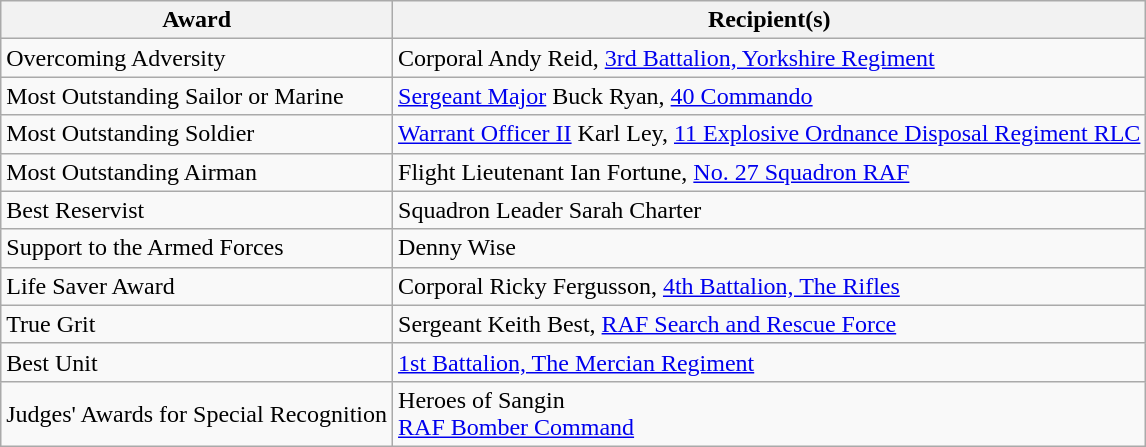<table class="wikitable" border="1">
<tr>
<th>Award</th>
<th>Recipient(s)</th>
</tr>
<tr>
<td>Overcoming Adversity</td>
<td>Corporal Andy Reid, <a href='#'>3rd Battalion, Yorkshire Regiment</a></td>
</tr>
<tr>
<td>Most Outstanding Sailor or Marine</td>
<td><a href='#'>Sergeant Major</a> Buck Ryan, <a href='#'>40 Commando</a></td>
</tr>
<tr>
<td>Most Outstanding Soldier</td>
<td><a href='#'>Warrant Officer II</a> Karl Ley, <a href='#'>11 Explosive Ordnance Disposal Regiment RLC</a></td>
</tr>
<tr>
<td>Most Outstanding Airman</td>
<td>Flight Lieutenant Ian Fortune, <a href='#'>No. 27 Squadron RAF</a></td>
</tr>
<tr>
<td>Best Reservist</td>
<td>Squadron Leader Sarah Charter</td>
</tr>
<tr>
<td>Support to the Armed Forces</td>
<td>Denny Wise</td>
</tr>
<tr>
<td>Life Saver Award</td>
<td>Corporal Ricky Fergusson, <a href='#'>4th Battalion, The Rifles</a></td>
</tr>
<tr>
<td>True Grit</td>
<td>Sergeant Keith Best, <a href='#'>RAF Search and Rescue Force</a></td>
</tr>
<tr>
<td>Best Unit</td>
<td><a href='#'>1st Battalion, The Mercian Regiment</a></td>
</tr>
<tr>
<td>Judges' Awards for Special Recognition</td>
<td>Heroes of Sangin<br><a href='#'>RAF Bomber Command</a></td>
</tr>
</table>
